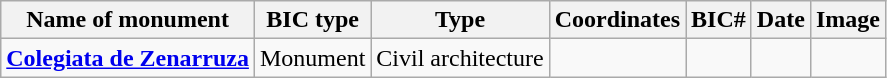<table class="wikitable">
<tr>
<th>Name of monument</th>
<th>BIC type</th>
<th>Type</th>
<th>Coordinates</th>
<th>BIC#</th>
<th>Date</th>
<th>Image</th>
</tr>
<tr>
<td><strong><a href='#'>Colegiata de Zenarruza</a></strong></td>
<td>Monument</td>
<td>Civil architecture</td>
<td></td>
<td></td>
<td></td>
<td></td>
</tr>
</table>
